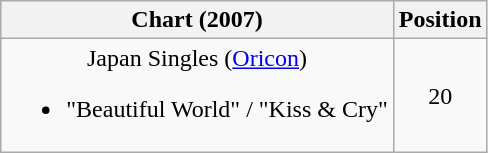<table class="wikitable plainrowheaders" style="text-align:center">
<tr>
<th scope="col">Chart (2007)</th>
<th scope="col">Position</th>
</tr>
<tr>
<td>Japan Singles (<a href='#'>Oricon</a>)<br><ul><li>"Beautiful World" / "Kiss & Cry"</li></ul></td>
<td style="text-align:center;">20</td>
</tr>
</table>
